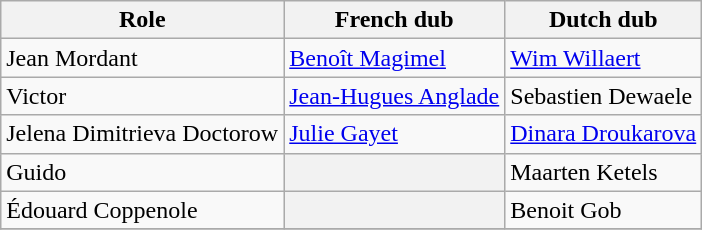<table class="wikitable">
<tr>
<th>Role</th>
<th>French dub</th>
<th>Dutch dub</th>
</tr>
<tr>
<td>Jean Mordant</td>
<td><a href='#'>Benoît Magimel</a></td>
<td><a href='#'>Wim Willaert</a></td>
</tr>
<tr>
<td>Victor</td>
<td><a href='#'>Jean-Hugues Anglade</a></td>
<td>Sebastien Dewaele</td>
</tr>
<tr>
<td>Jelena Dimitrieva Doctorow</td>
<td><a href='#'>Julie Gayet</a></td>
<td><a href='#'>Dinara Droukarova</a></td>
</tr>
<tr>
<td>Guido</td>
<th></th>
<td>Maarten Ketels</td>
</tr>
<tr>
<td>Édouard Coppenole</td>
<th></th>
<td>Benoit Gob</td>
</tr>
<tr>
</tr>
</table>
